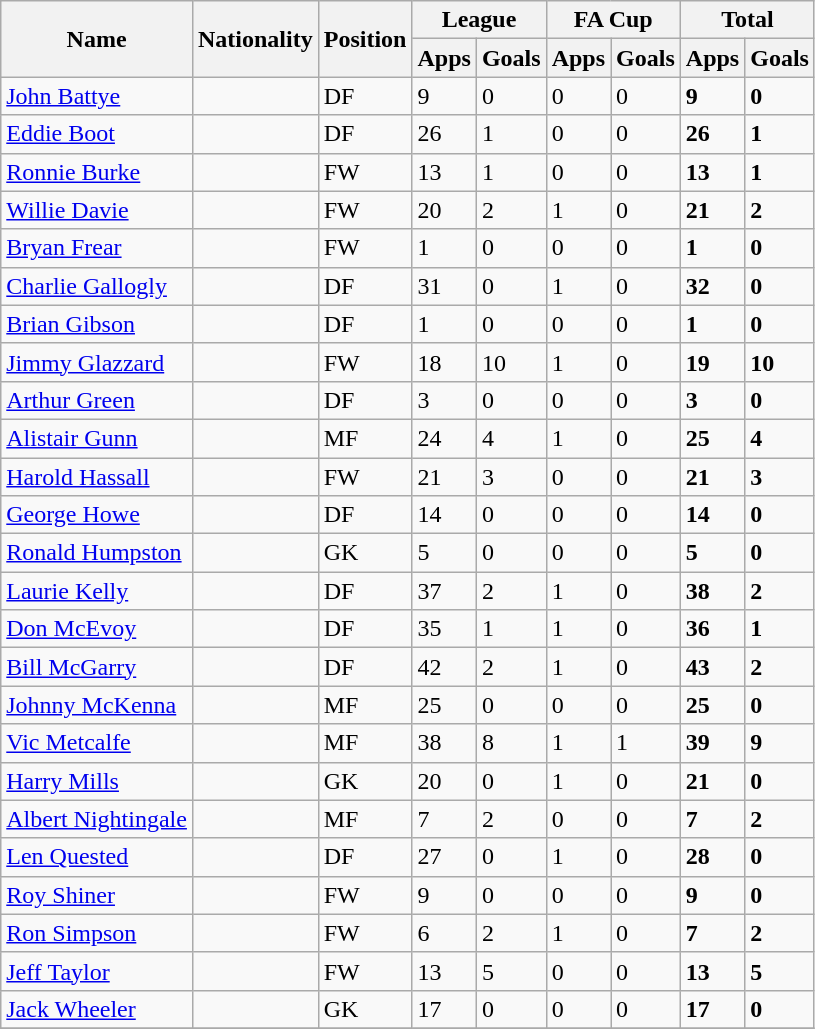<table class="wikitable sortable">
<tr>
<th scope=col rowspan=2>Name</th>
<th scope=col rowspan=2>Nationality</th>
<th scope=col rowspan=2>Position</th>
<th colspan=2>League</th>
<th colspan=2>FA Cup</th>
<th colspan=2>Total</th>
</tr>
<tr>
<th>Apps</th>
<th>Goals</th>
<th>Apps</th>
<th>Goals</th>
<th>Apps</th>
<th>Goals</th>
</tr>
<tr>
<td><a href='#'>John Battye</a></td>
<td></td>
<td>DF</td>
<td>9</td>
<td>0</td>
<td>0</td>
<td>0</td>
<td><strong>9</strong></td>
<td><strong>0</strong></td>
</tr>
<tr>
<td><a href='#'>Eddie Boot</a></td>
<td></td>
<td>DF</td>
<td>26</td>
<td>1</td>
<td>0</td>
<td>0</td>
<td><strong>26</strong></td>
<td><strong>1</strong></td>
</tr>
<tr>
<td><a href='#'>Ronnie Burke</a></td>
<td></td>
<td>FW</td>
<td>13</td>
<td>1</td>
<td>0</td>
<td>0</td>
<td><strong>13</strong></td>
<td><strong>1</strong></td>
</tr>
<tr>
<td><a href='#'>Willie Davie</a></td>
<td></td>
<td>FW</td>
<td>20</td>
<td>2</td>
<td>1</td>
<td>0</td>
<td><strong>21</strong></td>
<td><strong>2</strong></td>
</tr>
<tr>
<td><a href='#'>Bryan Frear</a></td>
<td></td>
<td>FW</td>
<td>1</td>
<td>0</td>
<td>0</td>
<td>0</td>
<td><strong>1</strong></td>
<td><strong>0</strong></td>
</tr>
<tr>
<td><a href='#'>Charlie Gallogly</a></td>
<td></td>
<td>DF</td>
<td>31</td>
<td>0</td>
<td>1</td>
<td>0</td>
<td><strong>32</strong></td>
<td><strong>0</strong></td>
</tr>
<tr>
<td><a href='#'>Brian Gibson</a></td>
<td></td>
<td>DF</td>
<td>1</td>
<td>0</td>
<td>0</td>
<td>0</td>
<td><strong>1</strong></td>
<td><strong>0</strong></td>
</tr>
<tr>
<td><a href='#'>Jimmy Glazzard</a></td>
<td></td>
<td>FW</td>
<td>18</td>
<td>10</td>
<td>1</td>
<td>0</td>
<td><strong>19</strong></td>
<td><strong>10</strong></td>
</tr>
<tr>
<td><a href='#'>Arthur Green</a></td>
<td></td>
<td>DF</td>
<td>3</td>
<td>0</td>
<td>0</td>
<td>0</td>
<td><strong>3</strong></td>
<td><strong>0</strong></td>
</tr>
<tr>
<td><a href='#'>Alistair Gunn</a></td>
<td></td>
<td>MF</td>
<td>24</td>
<td>4</td>
<td>1</td>
<td>0</td>
<td><strong>25</strong></td>
<td><strong>4</strong></td>
</tr>
<tr>
<td><a href='#'>Harold Hassall</a></td>
<td></td>
<td>FW</td>
<td>21</td>
<td>3</td>
<td>0</td>
<td>0</td>
<td><strong>21</strong></td>
<td><strong>3</strong></td>
</tr>
<tr>
<td><a href='#'>George Howe</a></td>
<td></td>
<td>DF</td>
<td>14</td>
<td>0</td>
<td>0</td>
<td>0</td>
<td><strong>14</strong></td>
<td><strong>0</strong></td>
</tr>
<tr>
<td><a href='#'>Ronald Humpston</a></td>
<td></td>
<td>GK</td>
<td>5</td>
<td>0</td>
<td>0</td>
<td>0</td>
<td><strong>5</strong></td>
<td><strong>0</strong></td>
</tr>
<tr>
<td><a href='#'>Laurie Kelly</a></td>
<td></td>
<td>DF</td>
<td>37</td>
<td>2</td>
<td>1</td>
<td>0</td>
<td><strong>38</strong></td>
<td><strong>2</strong></td>
</tr>
<tr>
<td><a href='#'>Don McEvoy</a></td>
<td></td>
<td>DF</td>
<td>35</td>
<td>1</td>
<td>1</td>
<td>0</td>
<td><strong>36</strong></td>
<td><strong>1</strong></td>
</tr>
<tr>
<td><a href='#'>Bill McGarry</a></td>
<td></td>
<td>DF</td>
<td>42</td>
<td>2</td>
<td>1</td>
<td>0</td>
<td><strong>43</strong></td>
<td><strong>2</strong></td>
</tr>
<tr>
<td><a href='#'>Johnny McKenna</a></td>
<td></td>
<td>MF</td>
<td>25</td>
<td>0</td>
<td>0</td>
<td>0</td>
<td><strong>25</strong></td>
<td><strong>0</strong></td>
</tr>
<tr>
<td><a href='#'>Vic Metcalfe</a></td>
<td></td>
<td>MF</td>
<td>38</td>
<td>8</td>
<td>1</td>
<td>1</td>
<td><strong>39</strong></td>
<td><strong>9</strong></td>
</tr>
<tr>
<td><a href='#'>Harry Mills</a></td>
<td></td>
<td>GK</td>
<td>20</td>
<td>0</td>
<td>1</td>
<td>0</td>
<td><strong>21</strong></td>
<td><strong>0</strong></td>
</tr>
<tr>
<td><a href='#'>Albert Nightingale</a></td>
<td></td>
<td>MF</td>
<td>7</td>
<td>2</td>
<td>0</td>
<td>0</td>
<td><strong>7</strong></td>
<td><strong>2</strong></td>
</tr>
<tr>
<td><a href='#'>Len Quested</a></td>
<td></td>
<td>DF</td>
<td>27</td>
<td>0</td>
<td>1</td>
<td>0</td>
<td><strong>28</strong></td>
<td><strong>0</strong></td>
</tr>
<tr>
<td><a href='#'>Roy Shiner</a></td>
<td></td>
<td>FW</td>
<td>9</td>
<td>0</td>
<td>0</td>
<td>0</td>
<td><strong>9</strong></td>
<td><strong>0</strong></td>
</tr>
<tr>
<td><a href='#'>Ron Simpson</a></td>
<td></td>
<td>FW</td>
<td>6</td>
<td>2</td>
<td>1</td>
<td>0</td>
<td><strong>7</strong></td>
<td><strong>2</strong></td>
</tr>
<tr>
<td><a href='#'>Jeff Taylor</a></td>
<td></td>
<td>FW</td>
<td>13</td>
<td>5</td>
<td>0</td>
<td>0</td>
<td><strong>13</strong></td>
<td><strong>5</strong></td>
</tr>
<tr>
<td><a href='#'>Jack Wheeler</a></td>
<td></td>
<td>GK</td>
<td>17</td>
<td>0</td>
<td>0</td>
<td>0</td>
<td><strong>17</strong></td>
<td><strong>0</strong></td>
</tr>
<tr>
</tr>
</table>
